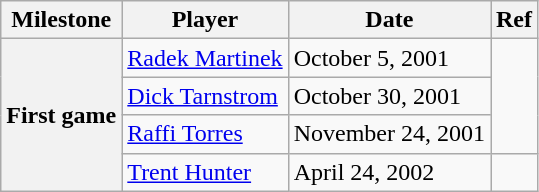<table class="wikitable">
<tr>
<th scope="col">Milestone</th>
<th scope="col">Player</th>
<th scope="col">Date</th>
<th scope="col">Ref</th>
</tr>
<tr>
<th rowspan=4>First game</th>
<td><a href='#'>Radek Martinek</a></td>
<td>October 5, 2001</td>
<td rowspan=3></td>
</tr>
<tr>
<td><a href='#'>Dick Tarnstrom</a></td>
<td>October 30, 2001</td>
</tr>
<tr>
<td><a href='#'>Raffi Torres</a></td>
<td>November 24, 2001</td>
</tr>
<tr>
<td><a href='#'>Trent Hunter</a></td>
<td>April 24, 2002</td>
<td></td>
</tr>
</table>
